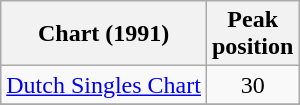<table class="wikitable sortable">
<tr>
<th>Chart (1991)</th>
<th>Peak<br>position</th>
</tr>
<tr>
<td><a href='#'>Dutch Singles Chart</a></td>
<td align="center">30</td>
</tr>
<tr>
</tr>
</table>
